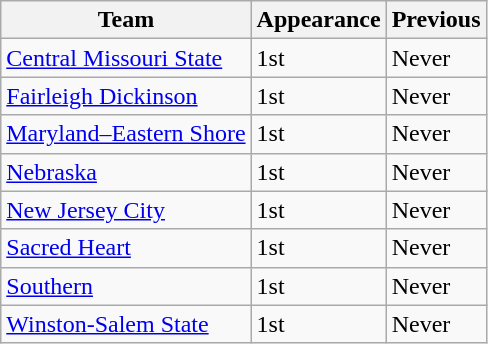<table class="wikitable sortable">
<tr>
<th>Team</th>
<th>Appearance</th>
<th>Previous</th>
</tr>
<tr>
<td><a href='#'>Central Missouri State</a></td>
<td>1st</td>
<td>Never</td>
</tr>
<tr>
<td><a href='#'>Fairleigh Dickinson</a></td>
<td>1st</td>
<td>Never</td>
</tr>
<tr>
<td><a href='#'>Maryland–Eastern Shore</a></td>
<td>1st</td>
<td>Never</td>
</tr>
<tr>
<td><a href='#'>Nebraska</a></td>
<td>1st</td>
<td>Never</td>
</tr>
<tr>
<td><a href='#'>New Jersey City</a></td>
<td>1st</td>
<td>Never</td>
</tr>
<tr>
<td><a href='#'>Sacred Heart</a></td>
<td>1st</td>
<td>Never</td>
</tr>
<tr>
<td><a href='#'>Southern</a></td>
<td>1st</td>
<td>Never</td>
</tr>
<tr>
<td><a href='#'>Winston-Salem State</a></td>
<td>1st</td>
<td>Never</td>
</tr>
</table>
